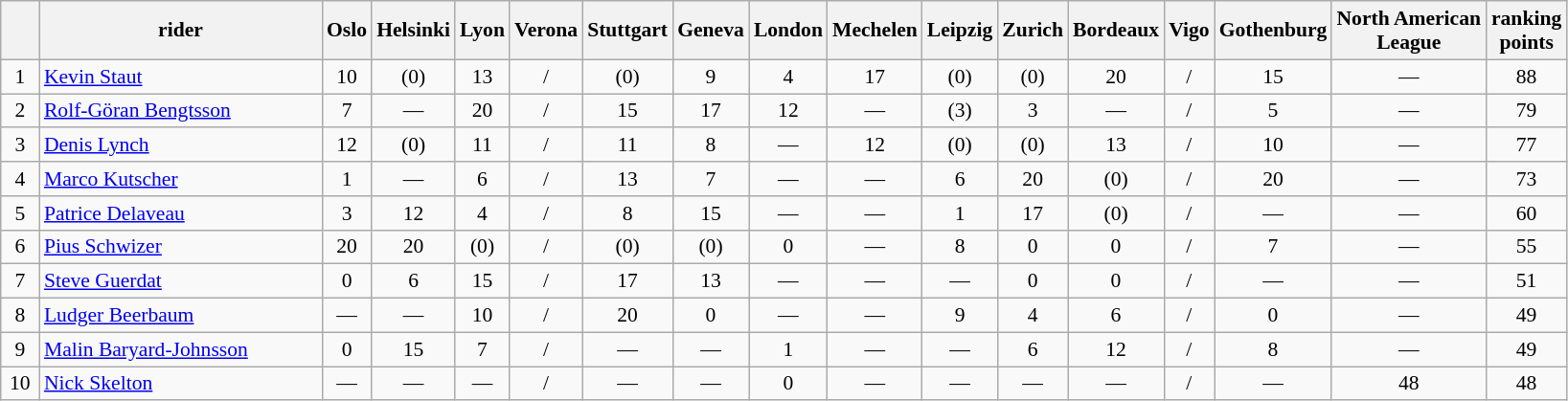<table class="wikitable" style="font-size: 90%">
<tr>
<th width=20></th>
<th width=190>rider</th>
<th>Oslo</th>
<th>Helsinki</th>
<th>Lyon</th>
<th>Verona</th>
<th>Stuttgart</th>
<th>Geneva</th>
<th>London</th>
<th>Mechelen</th>
<th>Leipzig</th>
<th>Zurich</th>
<th>Bordeaux</th>
<th>Vigo</th>
<th>Gothenburg</th>
<th>North American<br>League</th>
<th width=50>ranking<br>points</th>
</tr>
<tr>
<td align=center>1</td>
<td> <a href='#'>Kevin Staut</a></td>
<td align=center>10</td>
<td align=center>(0)</td>
<td align=center>13</td>
<td align=center>/</td>
<td align=center>(0)</td>
<td align=center>9</td>
<td align=center>4</td>
<td align=center>17</td>
<td align=center>(0)</td>
<td align=center>(0)</td>
<td align=center>20</td>
<td align=center>/</td>
<td align=center>15</td>
<td align=center>—</td>
<td align=center>88</td>
</tr>
<tr>
<td align=center>2</td>
<td> <a href='#'>Rolf-Göran Bengtsson</a></td>
<td align=center>7</td>
<td align=center>—</td>
<td align=center>20</td>
<td align=center>/</td>
<td align=center>15</td>
<td align=center>17</td>
<td align=center>12</td>
<td align=center>—</td>
<td align=center>(3)</td>
<td align=center>3</td>
<td align=center>—</td>
<td align=center>/</td>
<td align=center>5</td>
<td align=center>—</td>
<td align=center>79</td>
</tr>
<tr>
<td align=center>3</td>
<td> <a href='#'>Denis Lynch</a></td>
<td align=center>12</td>
<td align=center>(0)</td>
<td align=center>11</td>
<td align=center>/</td>
<td align=center>11</td>
<td align=center>8</td>
<td align=center>—</td>
<td align=center>12</td>
<td align=center>(0)</td>
<td align=center>(0)</td>
<td align=center>13</td>
<td align=center>/</td>
<td align=center>10</td>
<td align=center>—</td>
<td align=center>77</td>
</tr>
<tr>
<td align=center>4</td>
<td> <a href='#'>Marco Kutscher</a></td>
<td align=center>1</td>
<td align=center>—</td>
<td align=center>6</td>
<td align=center>/</td>
<td align=center>13</td>
<td align=center>7</td>
<td align=center>—</td>
<td align=center>—</td>
<td align=center>6</td>
<td align=center>20</td>
<td align=center>(0)</td>
<td align=center>/</td>
<td align=center>20</td>
<td align=center>—</td>
<td align=center>73</td>
</tr>
<tr>
<td align=center>5</td>
<td> <a href='#'>Patrice Delaveau</a></td>
<td align=center>3</td>
<td align=center>12</td>
<td align=center>4</td>
<td align=center>/</td>
<td align=center>8</td>
<td align=center>15</td>
<td align=center>—</td>
<td align=center>—</td>
<td align=center>1</td>
<td align=center>17</td>
<td align=center>(0)</td>
<td align=center>/</td>
<td align=center>—</td>
<td align=center>—</td>
<td align=center>60</td>
</tr>
<tr>
<td align=center>6</td>
<td> <a href='#'>Pius Schwizer</a></td>
<td align=center>20</td>
<td align=center>20</td>
<td align=center>(0)</td>
<td align=center>/</td>
<td align=center>(0)</td>
<td align=center>(0)</td>
<td align=center>0</td>
<td align=center>—</td>
<td align=center>8</td>
<td align=center>0</td>
<td align=center>0</td>
<td align=center>/</td>
<td align=center>7</td>
<td align=center>—</td>
<td align=center>55</td>
</tr>
<tr>
<td align=center>7</td>
<td> <a href='#'>Steve Guerdat</a></td>
<td align=center>0</td>
<td align=center>6</td>
<td align=center>15</td>
<td align=center>/</td>
<td align=center>17</td>
<td align=center>13</td>
<td align=center>—</td>
<td align=center>—</td>
<td align=center>—</td>
<td align=center>0</td>
<td align=center>0</td>
<td align=center>/</td>
<td align=center>—</td>
<td align=center>—</td>
<td align=center>51</td>
</tr>
<tr>
<td align=center>8</td>
<td> <a href='#'>Ludger Beerbaum</a></td>
<td align=center>—</td>
<td align=center>—</td>
<td align=center>10</td>
<td align=center>/</td>
<td align=center>20</td>
<td align=center>0</td>
<td align=center>—</td>
<td align=center>—</td>
<td align=center>9</td>
<td align=center>4</td>
<td align=center>6</td>
<td align=center>/</td>
<td align=center>0</td>
<td align=center>—</td>
<td align=center>49</td>
</tr>
<tr>
<td align=center>9</td>
<td> <a href='#'>Malin Baryard-Johnsson</a></td>
<td align=center>0</td>
<td align=center>15</td>
<td align=center>7</td>
<td align=center>/</td>
<td align=center>—</td>
<td align=center>—</td>
<td align=center>1</td>
<td align=center>—</td>
<td align=center>—</td>
<td align=center>6</td>
<td align=center>12</td>
<td align=center>/</td>
<td align=center>8</td>
<td align=center>—</td>
<td align=center>49</td>
</tr>
<tr>
<td align=center>10</td>
<td> <a href='#'>Nick Skelton</a></td>
<td align=center>—</td>
<td align=center>—</td>
<td align=center>—</td>
<td align=center>/</td>
<td align=center>—</td>
<td align=center>—</td>
<td align=center>0</td>
<td align=center>—</td>
<td align=center>—</td>
<td align=center>—</td>
<td align=center>—</td>
<td align=center>/</td>
<td align=center>—</td>
<td align=center>48</td>
<td align=center>48</td>
</tr>
</table>
